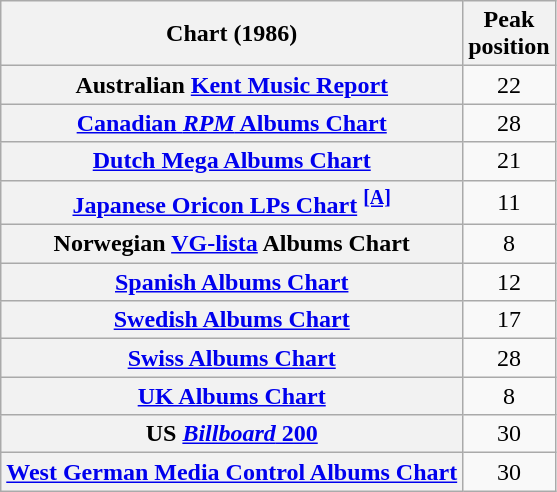<table class="wikitable sortable plainrowheaders" style="text-align:center;">
<tr>
<th scope="col">Chart (1986)</th>
<th scope="col">Peak<br>position</th>
</tr>
<tr>
<th scope="row">Australian <a href='#'>Kent Music Report</a></th>
<td>22</td>
</tr>
<tr>
<th scope="row"><a href='#'>Canadian <em>RPM</em> Albums Chart</a></th>
<td>28</td>
</tr>
<tr>
<th scope="row"><a href='#'>Dutch Mega Albums Chart</a></th>
<td>21</td>
</tr>
<tr>
<th scope="row"><a href='#'>Japanese Oricon LPs Chart</a> <sup><a href='#'><strong>[A]</strong></a></sup></th>
<td>11</td>
</tr>
<tr>
<th scope="row">Norwegian <a href='#'>VG-lista</a> Albums Chart</th>
<td>8</td>
</tr>
<tr>
<th scope="row"><a href='#'>Spanish Albums Chart</a></th>
<td>12</td>
</tr>
<tr>
<th scope="row"><a href='#'>Swedish Albums Chart</a></th>
<td>17</td>
</tr>
<tr>
<th scope="row"><a href='#'>Swiss Albums Chart</a></th>
<td>28</td>
</tr>
<tr>
<th scope="row"><a href='#'>UK Albums Chart</a></th>
<td>8</td>
</tr>
<tr>
<th scope="row">US <a href='#'><em>Billboard</em> 200</a></th>
<td>30</td>
</tr>
<tr>
<th scope="row"><a href='#'>West German Media Control Albums Chart</a></th>
<td>30</td>
</tr>
</table>
